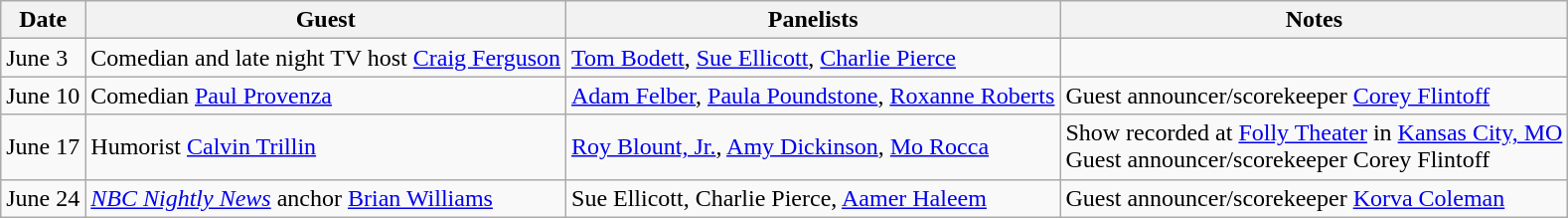<table class="wikitable">
<tr>
<th>Date</th>
<th>Guest</th>
<th>Panelists</th>
<th>Notes</th>
</tr>
<tr>
<td>June 3</td>
<td>Comedian and late night TV host <a href='#'>Craig Ferguson</a></td>
<td><a href='#'>Tom Bodett</a>, <a href='#'>Sue Ellicott</a>, <a href='#'>Charlie Pierce</a></td>
<td></td>
</tr>
<tr>
<td>June 10</td>
<td>Comedian <a href='#'>Paul Provenza</a></td>
<td><a href='#'>Adam Felber</a>, <a href='#'>Paula Poundstone</a>, <a href='#'>Roxanne Roberts</a></td>
<td>Guest announcer/scorekeeper <a href='#'>Corey Flintoff</a></td>
</tr>
<tr>
<td>June 17</td>
<td>Humorist <a href='#'>Calvin Trillin</a></td>
<td><a href='#'>Roy Blount, Jr.</a>, <a href='#'>Amy Dickinson</a>, <a href='#'>Mo Rocca</a></td>
<td>Show recorded at <a href='#'>Folly Theater</a> in <a href='#'>Kansas City, MO</a><br>Guest announcer/scorekeeper Corey Flintoff</td>
</tr>
<tr>
<td>June 24</td>
<td><em><a href='#'>NBC Nightly News</a></em> anchor <a href='#'>Brian Williams</a></td>
<td>Sue Ellicott, Charlie Pierce, <a href='#'>Aamer Haleem</a></td>
<td>Guest announcer/scorekeeper <a href='#'>Korva Coleman</a></td>
</tr>
</table>
